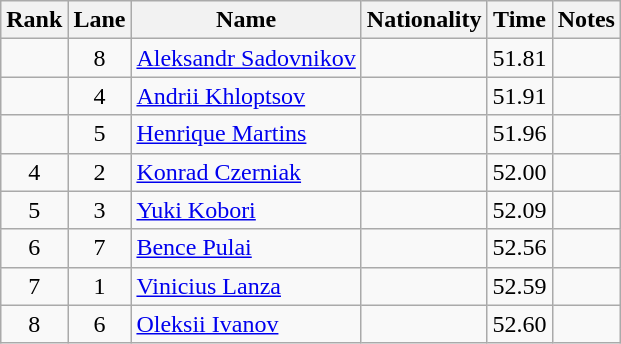<table class="wikitable sortable" style="text-align:center">
<tr>
<th>Rank</th>
<th>Lane</th>
<th>Name</th>
<th>Nationality</th>
<th>Time</th>
<th>Notes</th>
</tr>
<tr>
<td></td>
<td>8</td>
<td align="left"><a href='#'>Aleksandr Sadovnikov</a></td>
<td align="left"></td>
<td>51.81</td>
<td></td>
</tr>
<tr>
<td></td>
<td>4</td>
<td align="left"><a href='#'>Andrii Khloptsov</a></td>
<td align="left"></td>
<td>51.91</td>
<td></td>
</tr>
<tr>
<td></td>
<td>5</td>
<td align="left"><a href='#'>Henrique Martins</a></td>
<td align="left"></td>
<td>51.96</td>
<td></td>
</tr>
<tr>
<td>4</td>
<td>2</td>
<td align="left"><a href='#'>Konrad Czerniak</a></td>
<td align="left"></td>
<td>52.00</td>
<td></td>
</tr>
<tr>
<td>5</td>
<td>3</td>
<td align="left"><a href='#'>Yuki Kobori</a></td>
<td align="left"></td>
<td>52.09</td>
<td></td>
</tr>
<tr>
<td>6</td>
<td>7</td>
<td align="left"><a href='#'>Bence Pulai</a></td>
<td align="left"></td>
<td>52.56</td>
<td></td>
</tr>
<tr>
<td>7</td>
<td>1</td>
<td align="left"><a href='#'>Vinicius Lanza</a></td>
<td align="left"></td>
<td>52.59</td>
<td></td>
</tr>
<tr>
<td>8</td>
<td>6</td>
<td align="left"><a href='#'>Oleksii Ivanov</a></td>
<td align="left"></td>
<td>52.60</td>
<td></td>
</tr>
</table>
